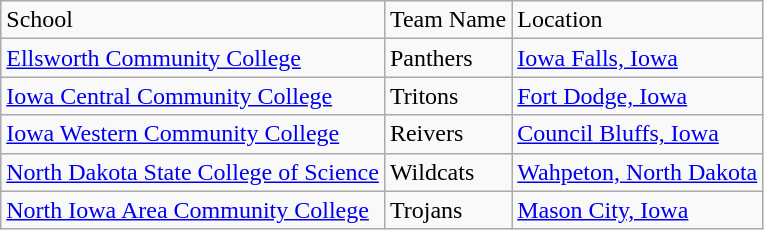<table class="wikitable">
<tr>
<td>School</td>
<td>Team Name</td>
<td>Location</td>
</tr>
<tr>
<td><a href='#'>Ellsworth Community College</a></td>
<td>Panthers</td>
<td><a href='#'>Iowa Falls, Iowa</a></td>
</tr>
<tr>
<td><a href='#'>Iowa Central Community College</a></td>
<td>Tritons</td>
<td><a href='#'>Fort Dodge, Iowa</a></td>
</tr>
<tr>
<td><a href='#'>Iowa Western Community College</a></td>
<td>Reivers</td>
<td><a href='#'>Council Bluffs, Iowa</a></td>
</tr>
<tr>
<td><a href='#'>North Dakota State College of Science</a></td>
<td>Wildcats</td>
<td><a href='#'>Wahpeton, North Dakota</a></td>
</tr>
<tr>
<td><a href='#'>North Iowa Area Community College</a></td>
<td>Trojans</td>
<td><a href='#'>Mason City, Iowa</a></td>
</tr>
</table>
